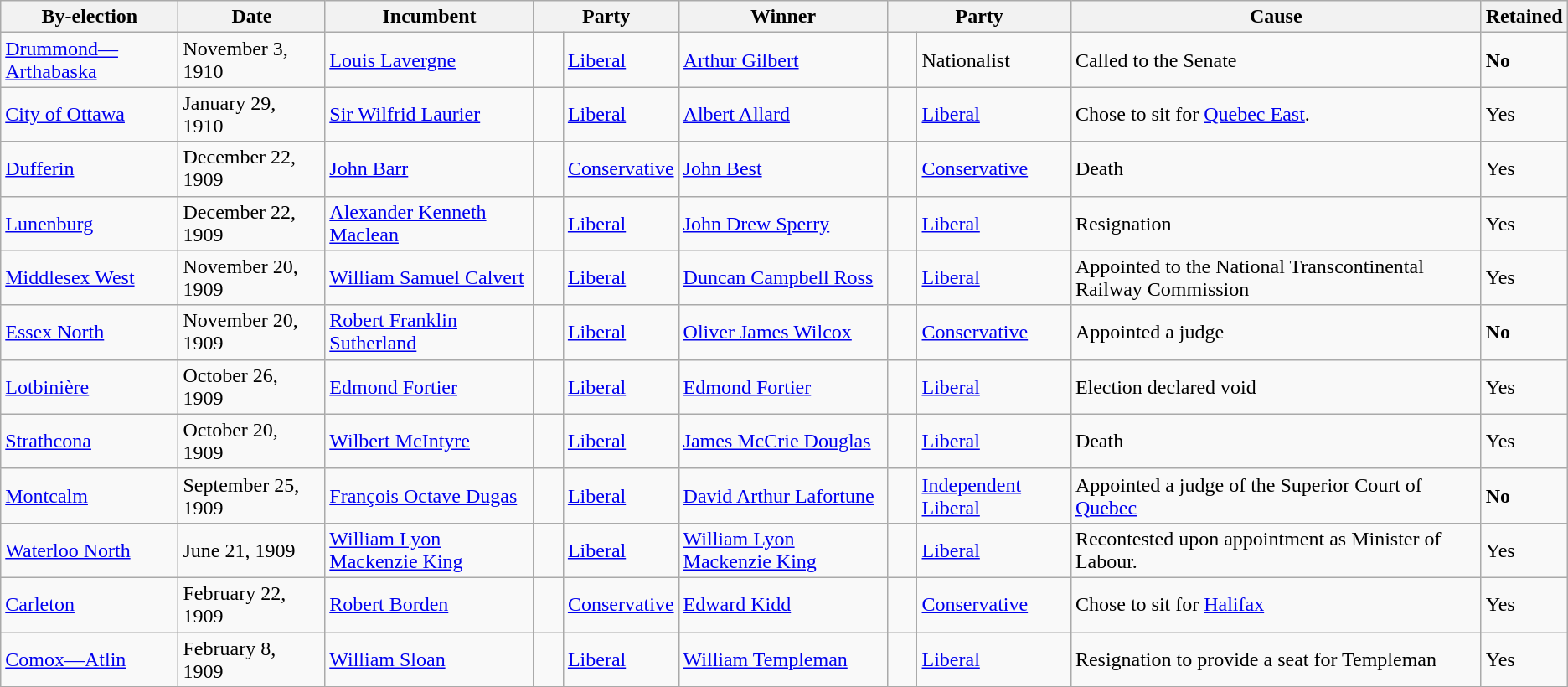<table class="wikitable">
<tr>
<th>By-election</th>
<th>Date</th>
<th>Incumbent</th>
<th colspan=2>Party</th>
<th>Winner</th>
<th colspan=2>Party</th>
<th>Cause</th>
<th>Retained</th>
</tr>
<tr>
<td><a href='#'>Drummond—Arthabaska</a></td>
<td>November 3, 1910</td>
<td><a href='#'>Louis Lavergne</a></td>
<td>    </td>
<td><a href='#'>Liberal</a></td>
<td><a href='#'>Arthur Gilbert</a></td>
<td>    </td>
<td>Nationalist</td>
<td>Called to the Senate</td>
<td><strong>No</strong></td>
</tr>
<tr>
<td><a href='#'>City of Ottawa</a></td>
<td>January 29, 1910</td>
<td><a href='#'>Sir Wilfrid Laurier</a></td>
<td>    </td>
<td><a href='#'>Liberal</a></td>
<td><a href='#'>Albert Allard</a></td>
<td>    </td>
<td><a href='#'>Liberal</a></td>
<td>Chose to sit for <a href='#'>Quebec East</a>.</td>
<td>Yes</td>
</tr>
<tr>
<td><a href='#'>Dufferin</a></td>
<td>December 22, 1909</td>
<td><a href='#'>John Barr</a></td>
<td>    </td>
<td><a href='#'>Conservative</a></td>
<td><a href='#'>John Best</a></td>
<td>    </td>
<td><a href='#'>Conservative</a></td>
<td>Death</td>
<td>Yes</td>
</tr>
<tr>
<td><a href='#'>Lunenburg</a></td>
<td>December 22, 1909</td>
<td><a href='#'>Alexander Kenneth Maclean</a></td>
<td>    </td>
<td><a href='#'>Liberal</a></td>
<td><a href='#'>John Drew Sperry</a></td>
<td>    </td>
<td><a href='#'>Liberal</a></td>
<td>Resignation</td>
<td>Yes</td>
</tr>
<tr>
<td><a href='#'>Middlesex West</a></td>
<td>November 20, 1909</td>
<td><a href='#'>William Samuel Calvert</a></td>
<td>    </td>
<td><a href='#'>Liberal</a></td>
<td><a href='#'>Duncan Campbell Ross</a></td>
<td>    </td>
<td><a href='#'>Liberal</a></td>
<td>Appointed to the National Transcontinental Railway Commission</td>
<td>Yes</td>
</tr>
<tr>
<td><a href='#'>Essex North</a></td>
<td>November 20, 1909</td>
<td><a href='#'>Robert Franklin Sutherland</a></td>
<td>    </td>
<td><a href='#'>Liberal</a></td>
<td><a href='#'>Oliver James Wilcox</a></td>
<td>    </td>
<td><a href='#'>Conservative</a></td>
<td>Appointed a judge</td>
<td><strong>No</strong></td>
</tr>
<tr>
<td><a href='#'>Lotbinière</a></td>
<td>October 26, 1909</td>
<td><a href='#'>Edmond Fortier</a></td>
<td>    </td>
<td><a href='#'>Liberal</a></td>
<td><a href='#'>Edmond Fortier</a></td>
<td>    </td>
<td><a href='#'>Liberal</a></td>
<td>Election declared void</td>
<td>Yes</td>
</tr>
<tr>
<td><a href='#'>Strathcona</a></td>
<td>October 20, 1909</td>
<td><a href='#'>Wilbert McIntyre</a></td>
<td>    </td>
<td><a href='#'>Liberal</a></td>
<td><a href='#'>James McCrie Douglas</a></td>
<td>    </td>
<td><a href='#'>Liberal</a></td>
<td>Death</td>
<td>Yes</td>
</tr>
<tr>
<td><a href='#'>Montcalm</a></td>
<td>September 25, 1909</td>
<td><a href='#'>François Octave Dugas</a></td>
<td>    </td>
<td><a href='#'>Liberal</a></td>
<td><a href='#'>David Arthur Lafortune</a></td>
<td>    </td>
<td><a href='#'>Independent Liberal</a></td>
<td>Appointed a judge of the Superior Court of <a href='#'>Quebec</a></td>
<td><strong>No</strong></td>
</tr>
<tr>
<td><a href='#'>Waterloo North</a></td>
<td>June 21, 1909</td>
<td><a href='#'>William Lyon Mackenzie King</a></td>
<td>    </td>
<td><a href='#'>Liberal</a></td>
<td><a href='#'>William Lyon Mackenzie King</a></td>
<td>    </td>
<td><a href='#'>Liberal</a></td>
<td>Recontested upon appointment as Minister of Labour.</td>
<td>Yes</td>
</tr>
<tr>
<td><a href='#'>Carleton</a></td>
<td>February 22, 1909</td>
<td><a href='#'>Robert Borden</a></td>
<td>    </td>
<td><a href='#'>Conservative</a></td>
<td><a href='#'>Edward Kidd</a></td>
<td>    </td>
<td><a href='#'>Conservative</a></td>
<td>Chose to sit for <a href='#'>Halifax</a></td>
<td>Yes</td>
</tr>
<tr>
<td><a href='#'>Comox—Atlin</a></td>
<td>February 8, 1909</td>
<td><a href='#'>William Sloan</a></td>
<td>    </td>
<td><a href='#'>Liberal</a></td>
<td><a href='#'>William Templeman</a></td>
<td>    </td>
<td><a href='#'>Liberal</a></td>
<td>Resignation to provide a seat for Templeman</td>
<td>Yes</td>
</tr>
<tr>
</tr>
</table>
